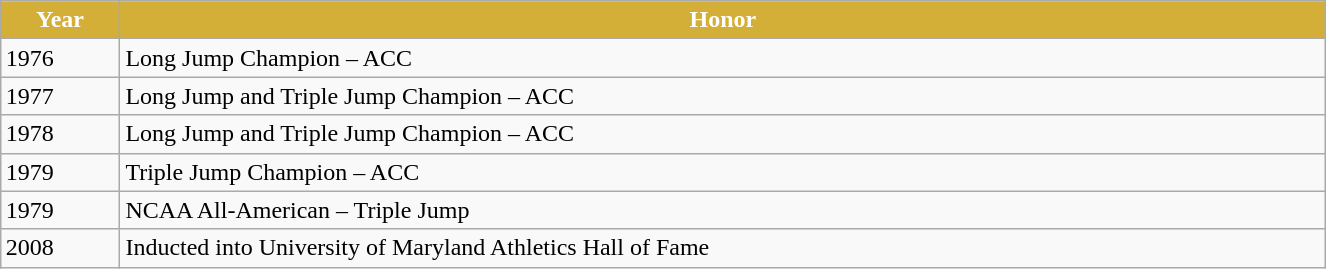<table class="wikitable" style="margin:auto; text-align:left; width:70%">
<tr>
<th style="background:#D4AF37; color:white;">Year</th>
<th style="background:#D4AF37; color:white;">Honor</th>
</tr>
<tr>
<td>1976</td>
<td>Long Jump Champion – ACC</td>
</tr>
<tr>
<td>1977</td>
<td>Long Jump and Triple Jump Champion – ACC</td>
</tr>
<tr>
<td>1978</td>
<td>Long Jump and Triple Jump Champion – ACC</td>
</tr>
<tr>
<td>1979</td>
<td>Triple Jump Champion – ACC</td>
</tr>
<tr>
<td>1979</td>
<td>NCAA All-American – Triple Jump</td>
</tr>
<tr>
<td>2008</td>
<td>Inducted into University of Maryland Athletics Hall of Fame</td>
</tr>
</table>
